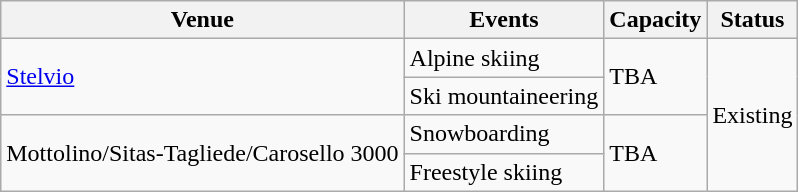<table class="wikitable sortable">
<tr>
<th>Venue</th>
<th>Events</th>
<th>Capacity</th>
<th>Status</th>
</tr>
<tr>
<td rowspan=2><a href='#'>Stelvio</a></td>
<td>Alpine skiing</td>
<td rowspan=2>TBA</td>
<td rowspan="4">Existing</td>
</tr>
<tr>
<td>Ski mountaineering</td>
</tr>
<tr>
<td rowspan=2>Mottolino/Sitas-Tagliede/Carosello 3000</td>
<td>Snowboarding</td>
<td rowspan=2>TBA</td>
</tr>
<tr>
<td>Freestyle skiing</td>
</tr>
</table>
